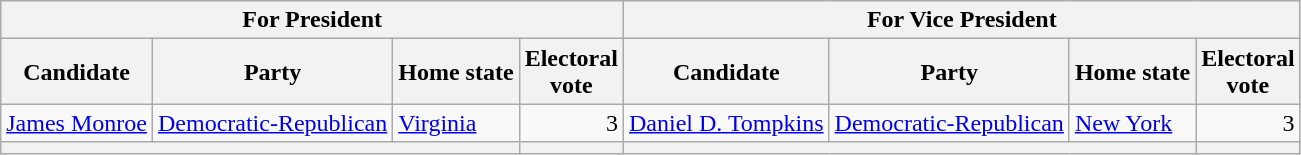<table class=wikitable>
<tr>
<th colspan=4>For President</th>
<th colspan=4>For Vice President</th>
</tr>
<tr>
<th>Candidate</th>
<th>Party</th>
<th>Home state</th>
<th>Electoral<br>vote</th>
<th>Candidate</th>
<th>Party</th>
<th>Home state</th>
<th>Electoral<br>vote</th>
</tr>
<tr>
<td><a href='#'>James Monroe</a></td>
<td><a href='#'>Democratic-Republican</a></td>
<td><a href='#'>Virginia</a></td>
<td align=right>3</td>
<td><a href='#'>Daniel D. Tompkins</a></td>
<td><a href='#'>Democratic-Republican</a></td>
<td><a href='#'>New York</a></td>
<td align=right>3</td>
</tr>
<tr>
<th colspan=3></th>
<th></th>
<th colspan=3></th>
<th></th>
</tr>
</table>
